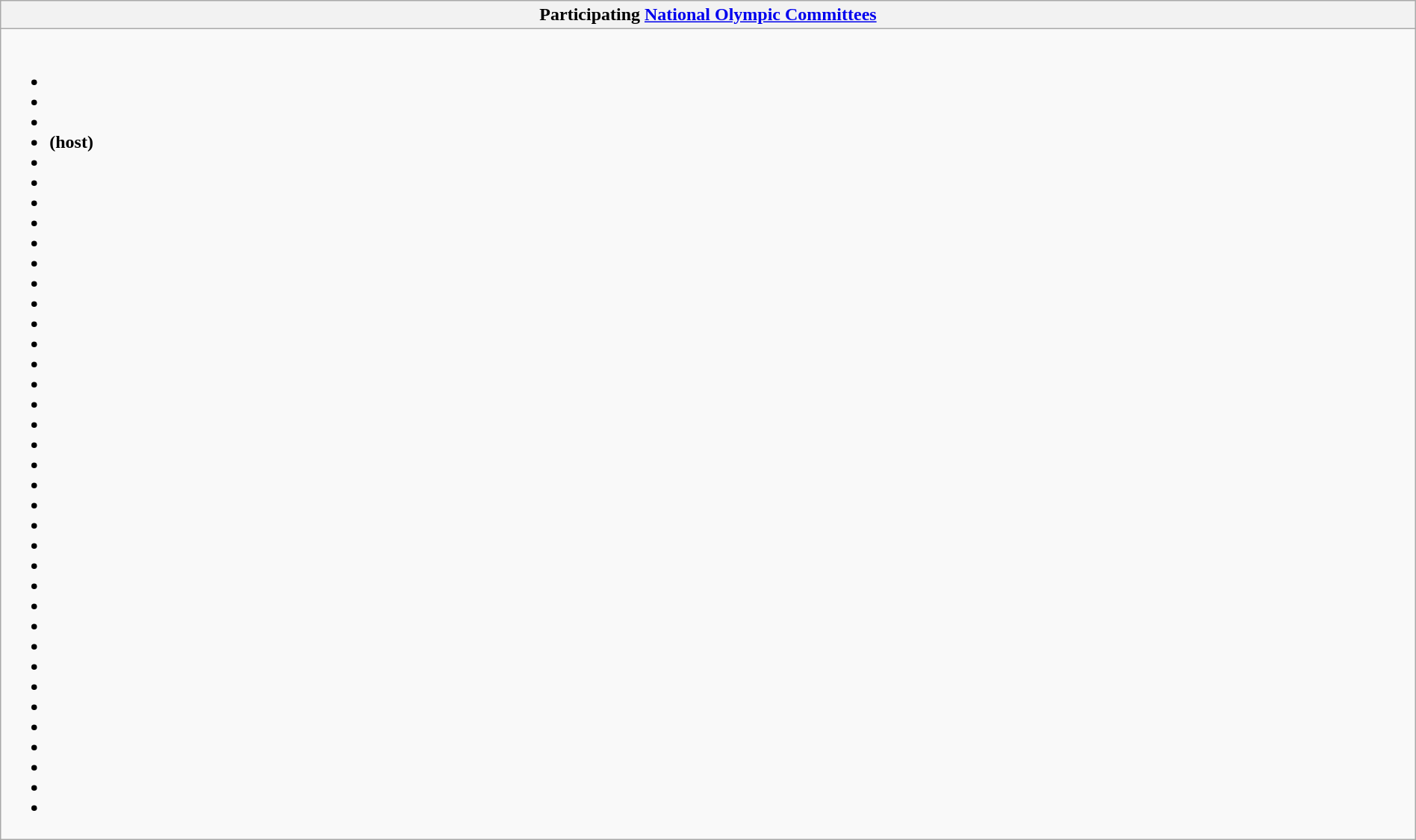<table class="wikitable collapsible" style="width:100%;">
<tr>
<th>Participating <a href='#'>National Olympic Committees</a></th>
</tr>
<tr>
<td><br><ul><li></li><li></li><li></li><li> <strong>(host)</strong></li><li></li><li></li><li></li><li></li><li></li><li></li><li></li><li></li><li></li><li></li><li></li><li></li><li></li><li></li><li></li><li></li><li></li><li></li><li></li><li></li><li></li><li></li><li></li><li></li><li></li><li></li><li></li><li></li><li></li><li></li><li></li><li></li><li></li></ul></td>
</tr>
</table>
